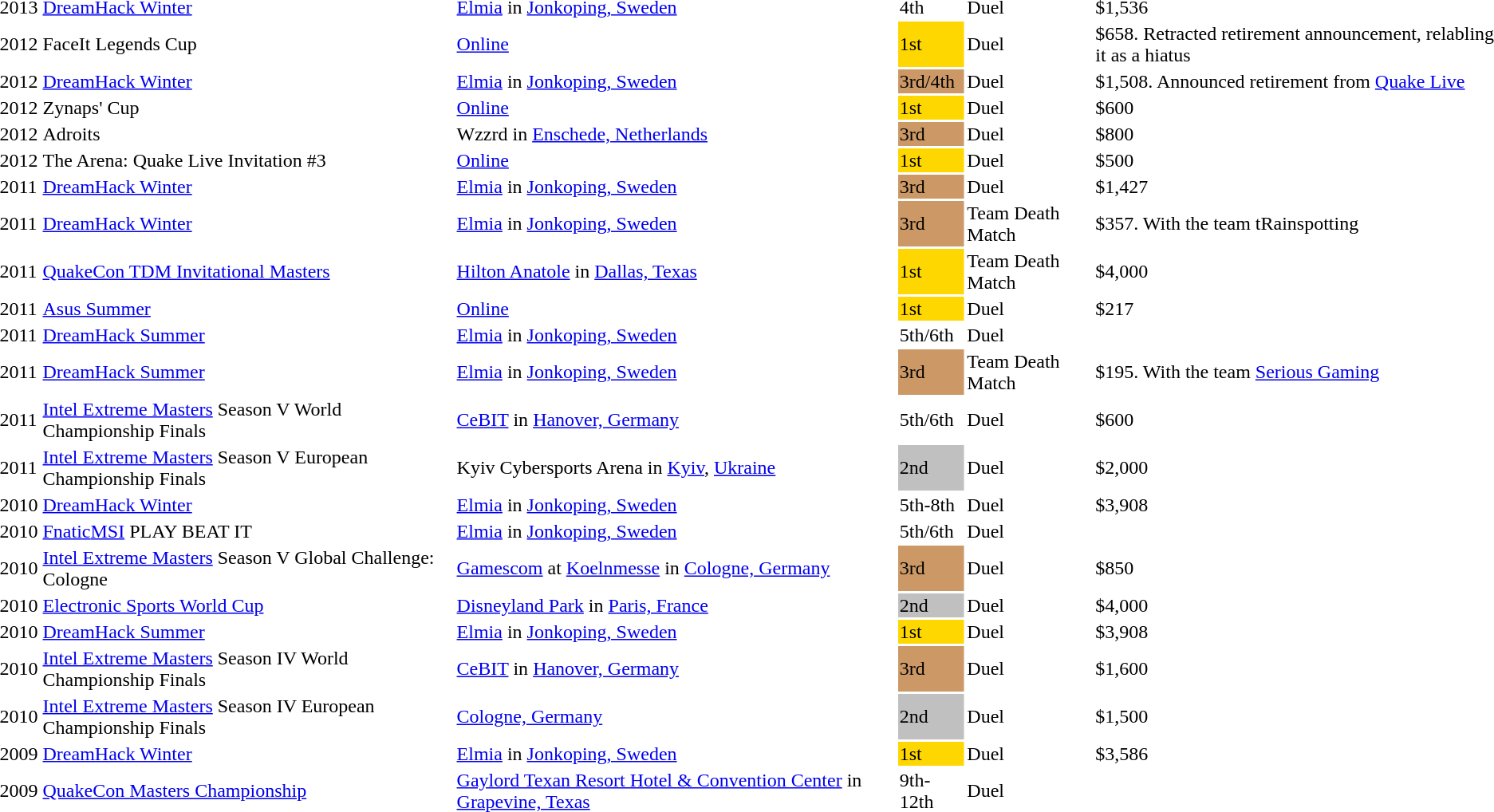<table>
<tr>
<td>2013</td>
<td><a href='#'>DreamHack Winter</a></td>
<td><a href='#'>Elmia</a> in <a href='#'>Jonkoping, Sweden</a></td>
<td>4th</td>
<td>Duel</td>
<td>$1,536</td>
</tr>
<tr>
<td>2012</td>
<td>FaceIt Legends Cup</td>
<td><a href='#'>Online</a></td>
<td bgcolor="gold">1st</td>
<td>Duel</td>
<td>$658.  Retracted retirement announcement, relabling it as a hiatus</td>
</tr>
<tr>
<td>2012</td>
<td><a href='#'>DreamHack Winter</a></td>
<td><a href='#'>Elmia</a> in <a href='#'>Jonkoping, Sweden</a></td>
<td bgcolor="#cc9966">3rd/4th</td>
<td>Duel</td>
<td>$1,508.  Announced retirement from <a href='#'>Quake Live</a></td>
</tr>
<tr>
<td>2012</td>
<td>Zynaps' Cup</td>
<td><a href='#'>Online</a></td>
<td bgcolor="gold">1st</td>
<td>Duel</td>
<td>$600</td>
</tr>
<tr>
<td>2012</td>
<td>Adroits</td>
<td>Wzzrd in <a href='#'>Enschede, Netherlands</a></td>
<td bgcolor="#cc9966">3rd</td>
<td>Duel</td>
<td>$800</td>
</tr>
<tr>
<td>2012</td>
<td>The Arena: Quake Live Invitation #3</td>
<td><a href='#'>Online</a></td>
<td bgcolor="gold">1st</td>
<td>Duel</td>
<td>$500</td>
</tr>
<tr>
<td>2011</td>
<td><a href='#'>DreamHack Winter</a></td>
<td><a href='#'>Elmia</a> in <a href='#'>Jonkoping, Sweden</a></td>
<td bgcolor="#cc9966">3rd</td>
<td>Duel</td>
<td>$1,427</td>
</tr>
<tr>
<td>2011</td>
<td><a href='#'>DreamHack Winter</a></td>
<td><a href='#'>Elmia</a> in <a href='#'>Jonkoping, Sweden</a></td>
<td bgcolor="#cc9966">3rd</td>
<td>Team Death Match</td>
<td>$357.  With the team tRainspotting</td>
</tr>
<tr>
<td>2011</td>
<td><a href='#'>QuakeCon TDM Invitational Masters</a></td>
<td><a href='#'>Hilton Anatole</a> in <a href='#'>Dallas, Texas</a></td>
<td bgcolor="gold">1st</td>
<td>Team Death Match</td>
<td>$4,000</td>
</tr>
<tr>
<td>2011</td>
<td><a href='#'>Asus Summer</a></td>
<td><a href='#'>Online</a></td>
<td bgcolor="gold">1st</td>
<td>Duel</td>
<td>$217</td>
</tr>
<tr>
<td>2011</td>
<td><a href='#'>DreamHack Summer</a></td>
<td><a href='#'>Elmia</a> in <a href='#'>Jonkoping, Sweden</a></td>
<td>5th/6th</td>
<td>Duel</td>
<td></td>
</tr>
<tr>
<td>2011</td>
<td><a href='#'>DreamHack Summer</a></td>
<td><a href='#'>Elmia</a> in <a href='#'>Jonkoping, Sweden</a></td>
<td bgcolor="#cc9966">3rd</td>
<td>Team Death Match</td>
<td>$195.  With the team <a href='#'>Serious Gaming</a></td>
</tr>
<tr>
<td>2011</td>
<td><a href='#'>Intel Extreme Masters</a> Season V World Championship Finals</td>
<td><a href='#'>CeBIT</a> in <a href='#'>Hanover, Germany</a></td>
<td>5th/6th</td>
<td>Duel</td>
<td>$600</td>
</tr>
<tr>
<td>2011</td>
<td><a href='#'>Intel Extreme Masters</a> Season V European Championship Finals</td>
<td>Kyiv Cybersports Arena in <a href='#'>Kyiv</a>, <a href='#'>Ukraine</a></td>
<td bgcolor="silver">2nd</td>
<td>Duel</td>
<td>$2,000</td>
</tr>
<tr>
<td>2010</td>
<td><a href='#'>DreamHack Winter</a></td>
<td><a href='#'>Elmia</a> in <a href='#'>Jonkoping, Sweden</a></td>
<td>5th-8th</td>
<td>Duel</td>
<td>$3,908</td>
</tr>
<tr>
<td>2010</td>
<td><a href='#'>Fnatic</a><a href='#'>MSI</a> PLAY BEAT IT</td>
<td><a href='#'>Elmia</a> in <a href='#'>Jonkoping, Sweden</a></td>
<td>5th/6th</td>
<td>Duel</td>
<td></td>
</tr>
<tr>
<td>2010</td>
<td><a href='#'>Intel Extreme Masters</a> Season V Global Challenge: Cologne</td>
<td><a href='#'>Gamescom</a> at <a href='#'>Koelnmesse</a> in <a href='#'>Cologne, Germany</a></td>
<td bgcolor="#cc9966">3rd</td>
<td>Duel</td>
<td>$850</td>
</tr>
<tr>
<td>2010</td>
<td><a href='#'>Electronic Sports World Cup</a></td>
<td><a href='#'>Disneyland Park</a> in <a href='#'>Paris, France</a></td>
<td bgcolor="silver">2nd</td>
<td>Duel</td>
<td>$4,000</td>
</tr>
<tr>
<td>2010</td>
<td><a href='#'>DreamHack Summer</a></td>
<td><a href='#'>Elmia</a> in <a href='#'>Jonkoping, Sweden</a></td>
<td bgcolor="gold">1st</td>
<td>Duel</td>
<td>$3,908</td>
</tr>
<tr>
<td>2010</td>
<td><a href='#'>Intel Extreme Masters</a> Season IV World Championship Finals</td>
<td><a href='#'>CeBIT</a> in <a href='#'>Hanover, Germany</a></td>
<td bgcolor="#cc9966">3rd</td>
<td>Duel</td>
<td>$1,600</td>
</tr>
<tr>
<td>2010</td>
<td><a href='#'>Intel Extreme Masters</a> Season IV European Championship Finals</td>
<td><a href='#'>Cologne, Germany</a></td>
<td bgcolor="silver">2nd</td>
<td>Duel</td>
<td>$1,500</td>
</tr>
<tr>
<td>2009</td>
<td><a href='#'>DreamHack Winter</a></td>
<td><a href='#'>Elmia</a> in <a href='#'>Jonkoping, Sweden</a></td>
<td bgcolor="gold">1st</td>
<td>Duel</td>
<td>$3,586</td>
</tr>
<tr>
<td>2009</td>
<td><a href='#'>QuakeCon Masters Championship</a></td>
<td><a href='#'>Gaylord Texan Resort Hotel & Convention Center</a> in <a href='#'>Grapevine, Texas</a></td>
<td>9th-12th</td>
<td>Duel</td>
<td></td>
</tr>
</table>
